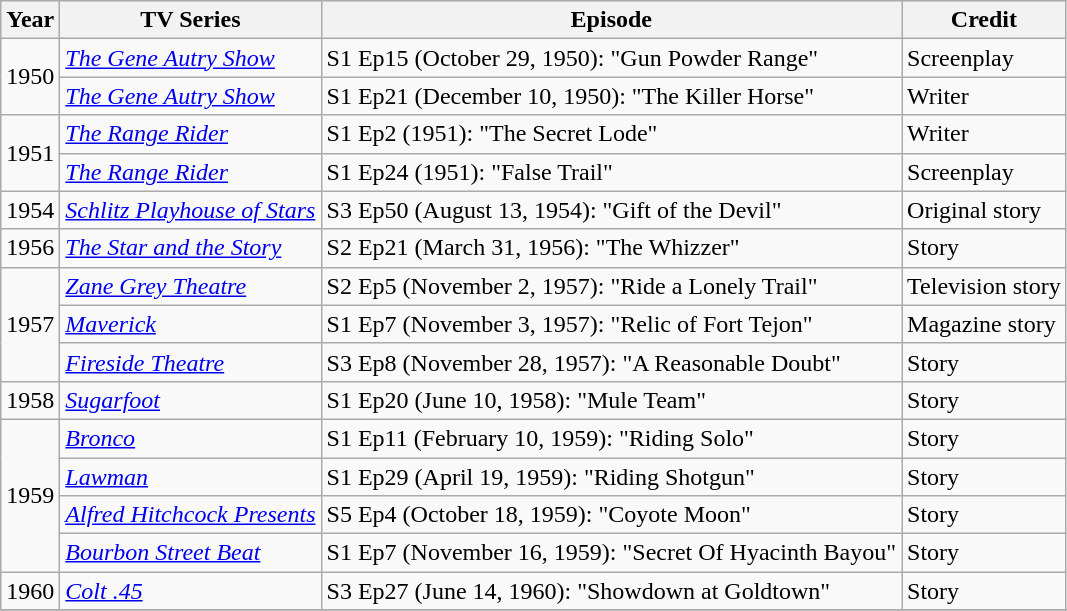<table class="wikitable">
<tr>
<th>Year</th>
<th>TV Series</th>
<th>Episode</th>
<th>Credit</th>
</tr>
<tr>
<td rowspan=2>1950</td>
<td><em><a href='#'>The Gene Autry Show</a></em></td>
<td>S1 Ep15 (October 29, 1950): "Gun Powder Range"</td>
<td>Screenplay</td>
</tr>
<tr>
<td><em><a href='#'>The Gene Autry Show</a></em></td>
<td>S1 Ep21 (December 10, 1950): "The Killer Horse"</td>
<td>Writer</td>
</tr>
<tr>
<td rowspan=2>1951</td>
<td><em><a href='#'>The Range Rider</a></em></td>
<td>S1 Ep2 (1951): "The Secret Lode"</td>
<td>Writer</td>
</tr>
<tr>
<td><em><a href='#'>The Range Rider</a></em></td>
<td>S1 Ep24 (1951): "False Trail"</td>
<td>Screenplay</td>
</tr>
<tr>
<td>1954</td>
<td><em><a href='#'>Schlitz Playhouse of Stars</a></em></td>
<td>S3 Ep50 (August 13, 1954): "Gift of the Devil"</td>
<td>Original story</td>
</tr>
<tr>
<td>1956</td>
<td><em><a href='#'>The Star and the Story</a></em></td>
<td>S2 Ep21 (March 31, 1956): "The Whizzer"</td>
<td>Story</td>
</tr>
<tr>
<td rowspan=3>1957</td>
<td><em><a href='#'>Zane Grey Theatre</a></em></td>
<td>S2 Ep5 (November 2, 1957): "Ride a Lonely Trail"</td>
<td>Television story</td>
</tr>
<tr>
<td><em><a href='#'>Maverick</a></em></td>
<td>S1 Ep7 (November 3, 1957): "Relic of Fort Tejon"</td>
<td>Magazine story</td>
</tr>
<tr>
<td><em><a href='#'>Fireside Theatre</a></em></td>
<td>S3 Ep8 (November 28, 1957): "A Reasonable Doubt"</td>
<td>Story</td>
</tr>
<tr>
<td>1958</td>
<td><em><a href='#'>Sugarfoot</a></em></td>
<td>S1 Ep20 (June 10, 1958): "Mule Team"</td>
<td>Story</td>
</tr>
<tr>
<td rowspan=4>1959</td>
<td><em><a href='#'>Bronco</a></em></td>
<td>S1 Ep11 (February 10, 1959): "Riding Solo"</td>
<td>Story</td>
</tr>
<tr>
<td><em><a href='#'>Lawman</a></em></td>
<td>S1 Ep29 (April 19, 1959): "Riding Shotgun"</td>
<td>Story</td>
</tr>
<tr>
<td><em><a href='#'>Alfred Hitchcock Presents</a></em></td>
<td>S5 Ep4 (October 18, 1959): "Coyote Moon"</td>
<td>Story</td>
</tr>
<tr>
<td><em><a href='#'>Bourbon Street Beat</a></em></td>
<td>S1 Ep7 (November 16, 1959): "Secret Of Hyacinth Bayou"</td>
<td>Story</td>
</tr>
<tr>
<td>1960</td>
<td><em><a href='#'>Colt .45</a></em></td>
<td>S3 Ep27 (June 14, 1960): "Showdown at Goldtown"</td>
<td>Story</td>
</tr>
<tr>
</tr>
</table>
